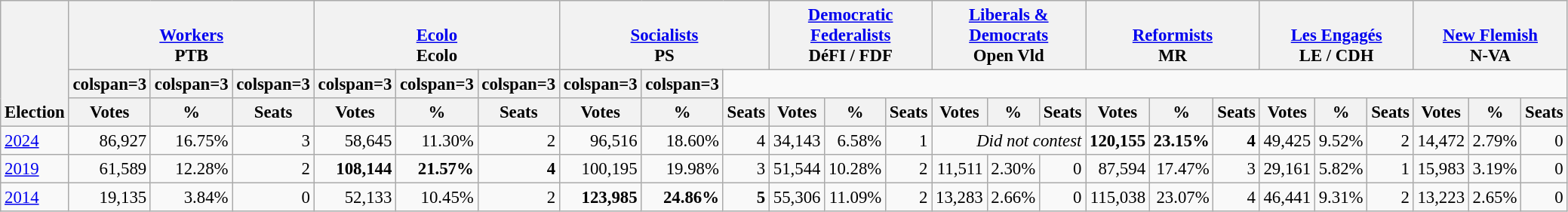<table class="wikitable" border="1" style="font-size:95%; text-align:right;">
<tr>
<th style="text-align:left;" valign=bottom rowspan=3>Election</th>
<th valign=bottom colspan=3><a href='#'>Workers</a><br>PTB</th>
<th valign=bottom colspan=3><a href='#'>Ecolo</a><br>Ecolo</th>
<th valign=bottom colspan=3><a href='#'>Socialists</a><br>PS</th>
<th valign=bottom colspan=3><a href='#'>Democratic Federalists</a><br>DéFI / FDF</th>
<th valign=bottom colspan=3><a href='#'>Liberals & Democrats</a><br>Open Vld</th>
<th valign=bottom colspan=3><a href='#'>Reformists</a><br>MR</th>
<th valign=bottom colspan=3><a href='#'>Les Engagés</a><br>LE / CDH</th>
<th valign=bottom colspan=3><a href='#'>New Flemish</a><br>N-VA</th>
</tr>
<tr>
<th>colspan=3 </th>
<th>colspan=3 </th>
<th>colspan=3 </th>
<th>colspan=3 </th>
<th>colspan=3 </th>
<th>colspan=3 </th>
<th>colspan=3 </th>
<th>colspan=3 </th>
</tr>
<tr>
<th>Votes</th>
<th>%</th>
<th>Seats</th>
<th>Votes</th>
<th>%</th>
<th>Seats</th>
<th>Votes</th>
<th>%</th>
<th>Seats</th>
<th>Votes</th>
<th>%</th>
<th>Seats</th>
<th>Votes</th>
<th>%</th>
<th>Seats</th>
<th>Votes</th>
<th>%</th>
<th>Seats</th>
<th>Votes</th>
<th>%</th>
<th>Seats</th>
<th>Votes</th>
<th>%</th>
<th>Seats</th>
</tr>
<tr>
<td align=left><a href='#'>2024</a></td>
<td>86,927</td>
<td>16.75%</td>
<td>3</td>
<td>58,645</td>
<td>11.30%</td>
<td>2</td>
<td>96,516</td>
<td>18.60%</td>
<td>4</td>
<td>34,143</td>
<td>6.58%</td>
<td>1</td>
<td colspan=3><em>Did not contest</em></td>
<td><strong>120,155</strong></td>
<td><strong>23.15%</strong></td>
<td><strong>4</strong></td>
<td>49,425</td>
<td>9.52%</td>
<td>2</td>
<td>14,472</td>
<td>2.79%</td>
<td>0</td>
</tr>
<tr>
<td align=left><a href='#'>2019</a></td>
<td>61,589</td>
<td>12.28%</td>
<td>2</td>
<td><strong>108,144</strong></td>
<td><strong>21.57%</strong></td>
<td><strong>4</strong></td>
<td>100,195</td>
<td>19.98%</td>
<td>3</td>
<td>51,544</td>
<td>10.28%</td>
<td>2</td>
<td>11,511</td>
<td>2.30%</td>
<td>0</td>
<td>87,594</td>
<td>17.47%</td>
<td>3</td>
<td>29,161</td>
<td>5.82%</td>
<td>1</td>
<td>15,983</td>
<td>3.19%</td>
<td>0</td>
</tr>
<tr>
<td align=left><a href='#'>2014</a></td>
<td>19,135</td>
<td>3.84%</td>
<td>0</td>
<td>52,133</td>
<td>10.45%</td>
<td>2</td>
<td><strong>123,985</strong></td>
<td><strong>24.86%</strong></td>
<td><strong>5</strong></td>
<td>55,306</td>
<td>11.09%</td>
<td>2</td>
<td>13,283</td>
<td>2.66%</td>
<td>0</td>
<td>115,038</td>
<td>23.07%</td>
<td>4</td>
<td>46,441</td>
<td>9.31%</td>
<td>2</td>
<td>13,223</td>
<td>2.65%</td>
<td>0</td>
</tr>
</table>
